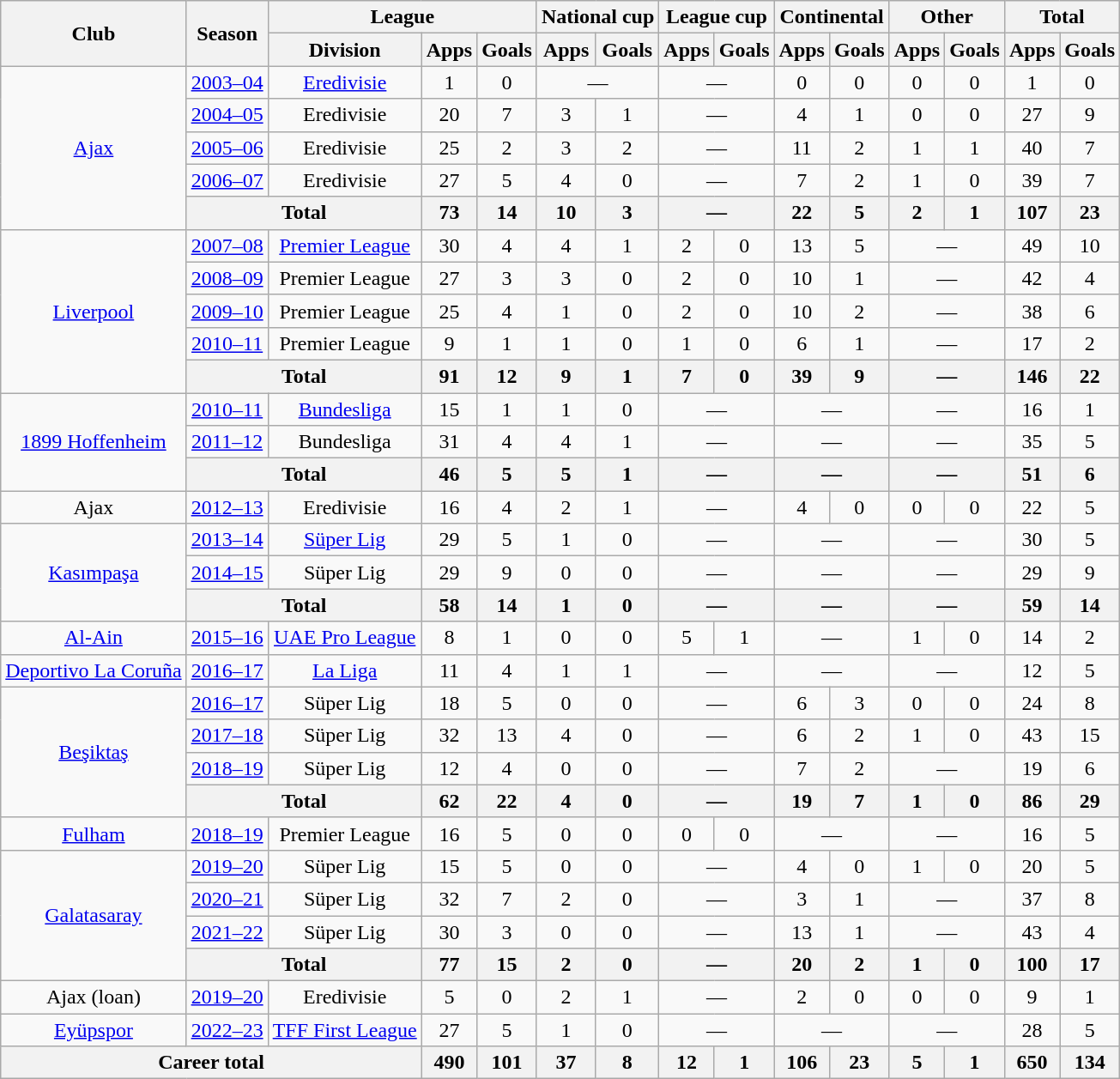<table class="wikitable" style="text-align: center">
<tr>
<th rowspan="2">Club</th>
<th rowspan="2">Season</th>
<th colspan="3">League</th>
<th colspan="2">National cup</th>
<th colspan="2">League cup</th>
<th colspan="2">Continental</th>
<th colspan="2">Other</th>
<th colspan="2">Total</th>
</tr>
<tr>
<th>Division</th>
<th>Apps</th>
<th>Goals</th>
<th>Apps</th>
<th>Goals</th>
<th>Apps</th>
<th>Goals</th>
<th>Apps</th>
<th>Goals</th>
<th>Apps</th>
<th>Goals</th>
<th>Apps</th>
<th>Goals</th>
</tr>
<tr>
<td rowspan="5"><a href='#'>Ajax</a></td>
<td><a href='#'>2003–04</a></td>
<td><a href='#'>Eredivisie</a></td>
<td>1</td>
<td>0</td>
<td colspan="2">—</td>
<td colspan="2">—</td>
<td>0</td>
<td>0</td>
<td>0</td>
<td>0</td>
<td>1</td>
<td>0</td>
</tr>
<tr>
<td><a href='#'>2004–05</a></td>
<td>Eredivisie</td>
<td>20</td>
<td>7</td>
<td>3</td>
<td>1</td>
<td colspan="2">—</td>
<td>4</td>
<td>1</td>
<td>0</td>
<td>0</td>
<td>27</td>
<td>9</td>
</tr>
<tr>
<td><a href='#'>2005–06</a></td>
<td>Eredivisie</td>
<td>25</td>
<td>2</td>
<td>3</td>
<td>2</td>
<td colspan="2">—</td>
<td>11</td>
<td>2</td>
<td>1</td>
<td>1</td>
<td>40</td>
<td>7</td>
</tr>
<tr>
<td><a href='#'>2006–07</a></td>
<td>Eredivisie</td>
<td>27</td>
<td>5</td>
<td>4</td>
<td>0</td>
<td colspan="2">—</td>
<td>7</td>
<td>2</td>
<td>1</td>
<td>0</td>
<td>39</td>
<td>7</td>
</tr>
<tr>
<th colspan="2">Total</th>
<th>73</th>
<th>14</th>
<th>10</th>
<th>3</th>
<th colspan="2">—</th>
<th>22</th>
<th>5</th>
<th>2</th>
<th>1</th>
<th>107</th>
<th>23</th>
</tr>
<tr>
<td rowspan="5"><a href='#'>Liverpool</a></td>
<td><a href='#'>2007–08</a></td>
<td><a href='#'>Premier League</a></td>
<td>30</td>
<td>4</td>
<td>4</td>
<td>1</td>
<td>2</td>
<td>0</td>
<td>13</td>
<td>5</td>
<td colspan="2">—</td>
<td>49</td>
<td>10</td>
</tr>
<tr>
<td><a href='#'>2008–09</a></td>
<td>Premier League</td>
<td>27</td>
<td>3</td>
<td>3</td>
<td>0</td>
<td>2</td>
<td>0</td>
<td>10</td>
<td>1</td>
<td colspan="2">—</td>
<td>42</td>
<td>4</td>
</tr>
<tr>
<td><a href='#'>2009–10</a></td>
<td>Premier League</td>
<td>25</td>
<td>4</td>
<td>1</td>
<td>0</td>
<td>2</td>
<td>0</td>
<td>10</td>
<td>2</td>
<td colspan="2">—</td>
<td>38</td>
<td>6</td>
</tr>
<tr>
<td><a href='#'>2010–11</a></td>
<td>Premier League</td>
<td>9</td>
<td>1</td>
<td>1</td>
<td>0</td>
<td>1</td>
<td>0</td>
<td>6</td>
<td>1</td>
<td colspan="2">—</td>
<td>17</td>
<td>2</td>
</tr>
<tr>
<th colspan="2">Total</th>
<th>91</th>
<th>12</th>
<th>9</th>
<th>1</th>
<th>7</th>
<th>0</th>
<th>39</th>
<th>9</th>
<th colspan="2">—</th>
<th>146</th>
<th>22</th>
</tr>
<tr>
<td rowspan="3"><a href='#'>1899 Hoffenheim</a></td>
<td><a href='#'>2010–11</a></td>
<td><a href='#'>Bundesliga</a></td>
<td>15</td>
<td>1</td>
<td>1</td>
<td>0</td>
<td colspan="2">—</td>
<td colspan="2">—</td>
<td colspan="2">—</td>
<td>16</td>
<td>1</td>
</tr>
<tr>
<td><a href='#'>2011–12</a></td>
<td>Bundesliga</td>
<td>31</td>
<td>4</td>
<td>4</td>
<td>1</td>
<td colspan="2">—</td>
<td colspan="2">—</td>
<td colspan="2">—</td>
<td>35</td>
<td>5</td>
</tr>
<tr>
<th colspan="2">Total</th>
<th>46</th>
<th>5</th>
<th>5</th>
<th>1</th>
<th colspan="2">—</th>
<th colspan="2">—</th>
<th colspan="2">—</th>
<th>51</th>
<th>6</th>
</tr>
<tr>
<td>Ajax</td>
<td><a href='#'>2012–13</a></td>
<td>Eredivisie</td>
<td>16</td>
<td>4</td>
<td>2</td>
<td>1</td>
<td colspan="2">—</td>
<td>4</td>
<td>0</td>
<td>0</td>
<td>0</td>
<td>22</td>
<td>5</td>
</tr>
<tr>
<td rowspan="3"><a href='#'>Kasımpaşa</a></td>
<td><a href='#'>2013–14</a></td>
<td><a href='#'>Süper Lig</a></td>
<td>29</td>
<td>5</td>
<td>1</td>
<td>0</td>
<td colspan="2">—</td>
<td colspan="2">—</td>
<td colspan="2">—</td>
<td>30</td>
<td>5</td>
</tr>
<tr>
<td><a href='#'>2014–15</a></td>
<td>Süper Lig</td>
<td>29</td>
<td>9</td>
<td>0</td>
<td>0</td>
<td colspan="2">—</td>
<td colspan="2">—</td>
<td colspan="2">—</td>
<td>29</td>
<td>9</td>
</tr>
<tr>
<th colspan="2">Total</th>
<th>58</th>
<th>14</th>
<th>1</th>
<th>0</th>
<th colspan="2">—</th>
<th colspan="2">—</th>
<th colspan="2">—</th>
<th>59</th>
<th>14</th>
</tr>
<tr>
<td><a href='#'>Al-Ain</a></td>
<td><a href='#'>2015–16</a></td>
<td><a href='#'>UAE Pro League</a></td>
<td>8</td>
<td>1</td>
<td>0</td>
<td>0</td>
<td>5</td>
<td>1</td>
<td colspan="2">—</td>
<td>1</td>
<td>0</td>
<td>14</td>
<td>2</td>
</tr>
<tr>
<td><a href='#'>Deportivo La Coruña</a></td>
<td><a href='#'>2016–17</a></td>
<td><a href='#'>La Liga</a></td>
<td>11</td>
<td>4</td>
<td>1</td>
<td>1</td>
<td colspan="2">—</td>
<td colspan="2">—</td>
<td colspan="2">—</td>
<td>12</td>
<td>5</td>
</tr>
<tr>
<td rowspan="4"><a href='#'>Beşiktaş</a></td>
<td><a href='#'>2016–17</a></td>
<td>Süper Lig</td>
<td>18</td>
<td>5</td>
<td>0</td>
<td>0</td>
<td colspan="2">—</td>
<td>6</td>
<td>3</td>
<td>0</td>
<td>0</td>
<td>24</td>
<td>8</td>
</tr>
<tr>
<td><a href='#'>2017–18</a></td>
<td>Süper Lig</td>
<td>32</td>
<td>13</td>
<td>4</td>
<td>0</td>
<td colspan="2">—</td>
<td>6</td>
<td>2</td>
<td>1</td>
<td>0</td>
<td>43</td>
<td>15</td>
</tr>
<tr>
<td><a href='#'>2018–19</a></td>
<td>Süper Lig</td>
<td>12</td>
<td>4</td>
<td>0</td>
<td>0</td>
<td colspan="2">—</td>
<td>7</td>
<td>2</td>
<td colspan="2">—</td>
<td>19</td>
<td>6</td>
</tr>
<tr>
<th colspan="2">Total</th>
<th>62</th>
<th>22</th>
<th>4</th>
<th>0</th>
<th colspan="2">—</th>
<th>19</th>
<th>7</th>
<th>1</th>
<th>0</th>
<th>86</th>
<th>29</th>
</tr>
<tr>
<td><a href='#'>Fulham</a></td>
<td><a href='#'>2018–19</a></td>
<td>Premier League</td>
<td>16</td>
<td>5</td>
<td>0</td>
<td>0</td>
<td>0</td>
<td>0</td>
<td colspan="2">—</td>
<td colspan="2">—</td>
<td>16</td>
<td>5</td>
</tr>
<tr>
<td rowspan="4"><a href='#'>Galatasaray</a></td>
<td><a href='#'>2019–20</a></td>
<td>Süper Lig</td>
<td>15</td>
<td>5</td>
<td>0</td>
<td>0</td>
<td colspan="2">—</td>
<td>4</td>
<td>0</td>
<td>1</td>
<td>0</td>
<td>20</td>
<td>5</td>
</tr>
<tr>
<td><a href='#'>2020–21</a></td>
<td>Süper Lig</td>
<td>32</td>
<td>7</td>
<td>2</td>
<td>0</td>
<td colspan="2">—</td>
<td>3</td>
<td>1</td>
<td colspan="2">—</td>
<td>37</td>
<td>8</td>
</tr>
<tr>
<td><a href='#'>2021–22</a></td>
<td>Süper Lig</td>
<td>30</td>
<td>3</td>
<td>0</td>
<td>0</td>
<td colspan="2">—</td>
<td>13</td>
<td>1</td>
<td colspan="2">—</td>
<td>43</td>
<td>4</td>
</tr>
<tr>
<th colspan="2">Total</th>
<th>77</th>
<th>15</th>
<th>2</th>
<th>0</th>
<th colspan="2">—</th>
<th>20</th>
<th>2</th>
<th>1</th>
<th>0</th>
<th>100</th>
<th>17</th>
</tr>
<tr>
<td>Ajax (loan)</td>
<td><a href='#'>2019–20</a></td>
<td>Eredivisie</td>
<td>5</td>
<td>0</td>
<td>2</td>
<td>1</td>
<td colspan="2">—</td>
<td>2</td>
<td>0</td>
<td>0</td>
<td>0</td>
<td>9</td>
<td>1</td>
</tr>
<tr>
<td><a href='#'>Eyüpspor</a></td>
<td><a href='#'>2022–23</a></td>
<td><a href='#'>TFF First League</a></td>
<td>27</td>
<td>5</td>
<td>1</td>
<td>0</td>
<td colspan="2">—</td>
<td colspan="2">—</td>
<td colspan="2">—</td>
<td>28</td>
<td>5</td>
</tr>
<tr>
<th colspan="3">Career total</th>
<th>490</th>
<th>101</th>
<th>37</th>
<th>8</th>
<th>12</th>
<th>1</th>
<th>106</th>
<th>23</th>
<th>5</th>
<th>1</th>
<th>650</th>
<th>134</th>
</tr>
</table>
